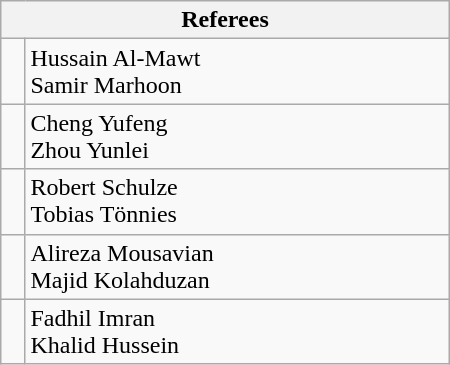<table class="wikitable" style="width:300px;">
<tr>
<th colspan=2>Referees</th>
</tr>
<tr>
<td align=left></td>
<td>Hussain Al-Mawt<br>Samir Marhoon</td>
</tr>
<tr>
<td align=left></td>
<td>Cheng Yufeng<br>Zhou Yunlei</td>
</tr>
<tr>
<td align=left></td>
<td>Robert Schulze<br>Tobias Tönnies</td>
</tr>
<tr>
<td align=left></td>
<td>Alireza Mousavian<br>Majid Kolahduzan</td>
</tr>
<tr>
<td align=left></td>
<td>Fadhil Imran<br>Khalid Hussein</td>
</tr>
</table>
